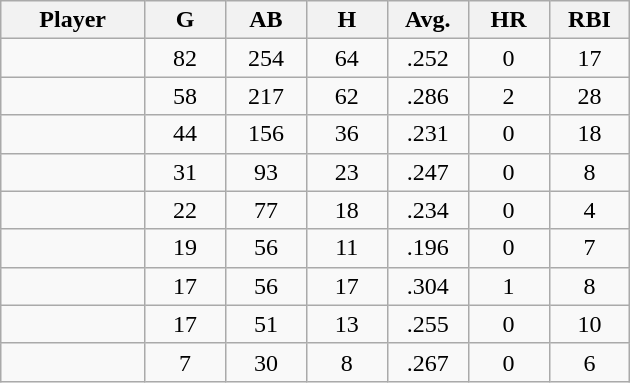<table class="wikitable sortable">
<tr>
<th bgcolor="#DDDDFF" width="16%">Player</th>
<th bgcolor="#DDDDFF" width="9%">G</th>
<th bgcolor="#DDDDFF" width="9%">AB</th>
<th bgcolor="#DDDDFF" width="9%">H</th>
<th bgcolor="#DDDDFF" width="9%">Avg.</th>
<th bgcolor="#DDDDFF" width="9%">HR</th>
<th bgcolor="#DDDDFF" width="9%">RBI</th>
</tr>
<tr align="center">
<td></td>
<td>82</td>
<td>254</td>
<td>64</td>
<td>.252</td>
<td>0</td>
<td>17</td>
</tr>
<tr align="center">
<td></td>
<td>58</td>
<td>217</td>
<td>62</td>
<td>.286</td>
<td>2</td>
<td>28</td>
</tr>
<tr align="center">
<td></td>
<td>44</td>
<td>156</td>
<td>36</td>
<td>.231</td>
<td>0</td>
<td>18</td>
</tr>
<tr align="center">
<td></td>
<td>31</td>
<td>93</td>
<td>23</td>
<td>.247</td>
<td>0</td>
<td>8</td>
</tr>
<tr align="center">
<td></td>
<td>22</td>
<td>77</td>
<td>18</td>
<td>.234</td>
<td>0</td>
<td>4</td>
</tr>
<tr align="center">
<td></td>
<td>19</td>
<td>56</td>
<td>11</td>
<td>.196</td>
<td>0</td>
<td>7</td>
</tr>
<tr align="center">
<td></td>
<td>17</td>
<td>56</td>
<td>17</td>
<td>.304</td>
<td>1</td>
<td>8</td>
</tr>
<tr align="center">
<td></td>
<td>17</td>
<td>51</td>
<td>13</td>
<td>.255</td>
<td>0</td>
<td>10</td>
</tr>
<tr align="center">
<td></td>
<td>7</td>
<td>30</td>
<td>8</td>
<td>.267</td>
<td>0</td>
<td>6</td>
</tr>
</table>
